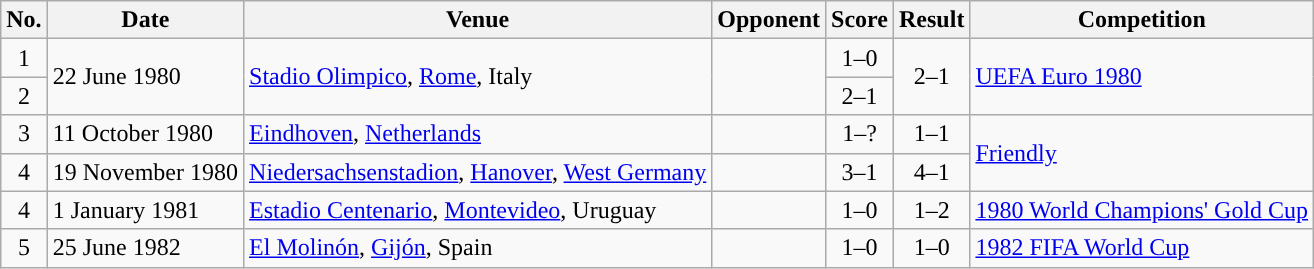<table class="wikitable sortable">
<tr>
<th scope="col">No.</th>
<th scope="col">Date</th>
<th scope="col">Venue</th>
<th scope="col">Opponent</th>
<th scope="col">Score</th>
<th scope="col">Result</th>
<th scope="col">Competition</th>
</tr>
<tr>
<td style="text-align:center">1</td>
<td rowspan="2">22 June 1980</td>
<td rowspan="2"><a href='#'>Stadio Olimpico</a>, <a href='#'>Rome</a>, Italy</td>
<td rowspan="2"></td>
<td style="text-align:center">1–0</td>
<td rowspan="2" style="text-align:center">2–1</td>
<td rowspan="2"><a href='#'>UEFA Euro 1980</a></td>
</tr>
<tr>
<td style="text-align:center">2</td>
<td style="text-align:center">2–1</td>
</tr>
<tr>
<td style="text-align:center">3</td>
<td>11 October 1980</td>
<td><a href='#'>Eindhoven</a>, <a href='#'>Netherlands</a></td>
<td></td>
<td style="text-align:center">1–?</td>
<td style="text-align:center">1–1</td>
<td rowspan=2><a href='#'>Friendly</a></td>
</tr>
<tr>
<td style="text-align:center">4</td>
<td>19 November 1980</td>
<td><a href='#'>Niedersachsenstadion</a>, <a href='#'>Hanover</a>, <a href='#'>West Germany</a></td>
<td></td>
<td style="text-align:center">3–1</td>
<td style="text-align:center">4–1</td>
</tr>
<tr>
<td style="text-align:center">4</td>
<td>1 January 1981</td>
<td><a href='#'>Estadio Centenario</a>, <a href='#'>Montevideo</a>, Uruguay</td>
<td></td>
<td style="text-align:center">1–0</td>
<td style="text-align:center">1–2</td>
<td><a href='#'>1980 World Champions' Gold Cup</a></td>
</tr>
<tr>
<td style="text-align:center">5</td>
<td>25 June 1982</td>
<td><a href='#'>El Molinón</a>, <a href='#'>Gijón</a>, Spain</td>
<td></td>
<td style="text-align:center">1–0</td>
<td style="text-align:center">1–0</td>
<td><a href='#'>1982 FIFA World Cup</a></td>
</tr>
</table>
